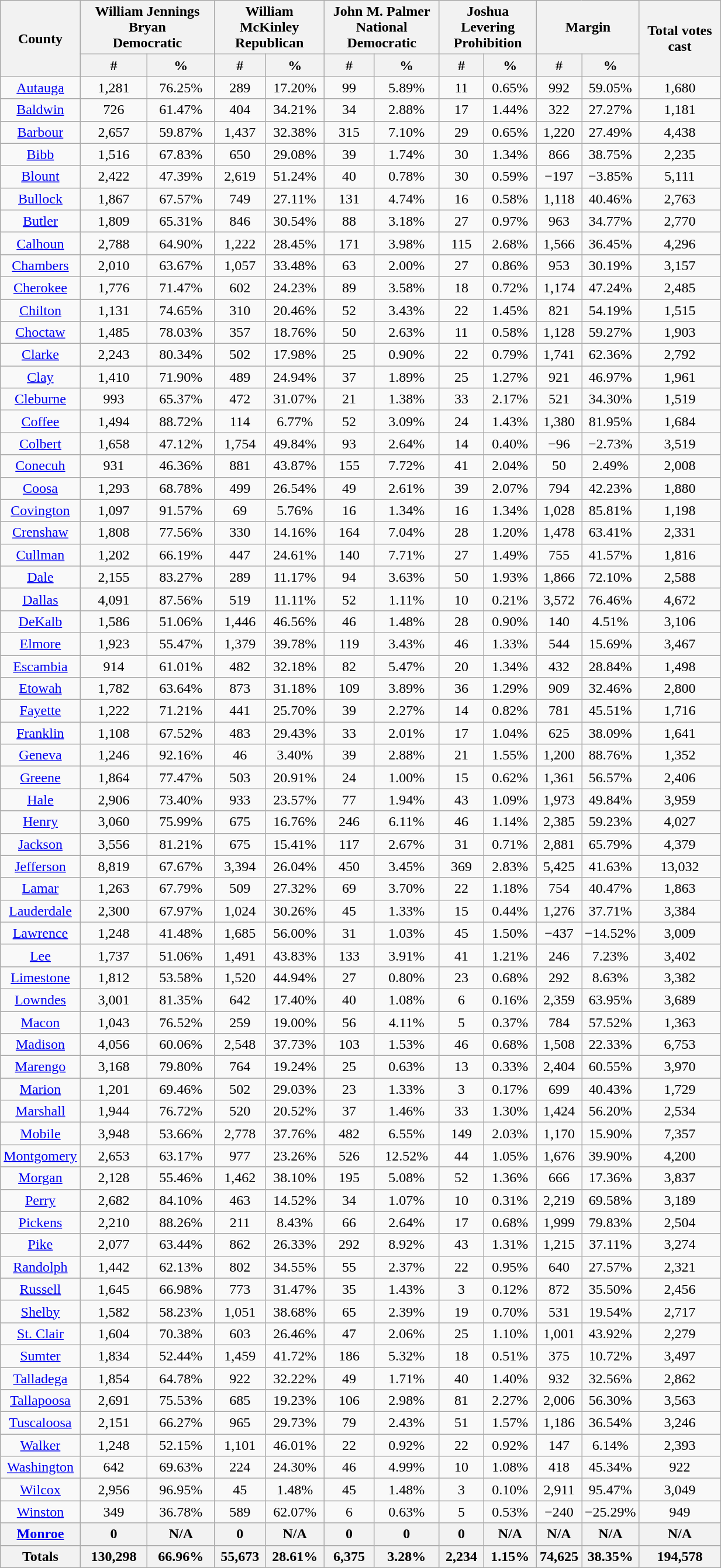<table width="65%"  class="wikitable sortable" style="text-align:center">
<tr>
<th colspan="1" rowspan="2">County</th>
<th style="text-align:center;" colspan="2">William Jennings Bryan<br>Democratic</th>
<th style="text-align:centre;" colspan="2">William McKinley<br>Republican</th>
<th style="text-align:center;" colspan="2">John M. Palmer<br>National Democratic</th>
<th style="text-align:center;" colspan="2">Joshua Levering<br>Prohibition</th>
<th style="text-align:center;" colspan="2">Margin</th>
<th colspan="1" rowspan="2" style="text-align:center;">Total votes cast</th>
</tr>
<tr>
<th style="text-align:center;" data-sort-type="number">#</th>
<th style="text-align:center;" data-sort-type="number">%</th>
<th style="text-align:center;" data-sort-type="number">#</th>
<th style="text-align:center;" data-sort-type="number">%</th>
<th style="text-align:center;" data-sort-type="number">#</th>
<th style="text-align:center;" data-sort-type="number">%</th>
<th style="text-align:center;" data-sort-type="number">#</th>
<th style="text-align:center;" data-sort-type="number">%</th>
<th style="text-align:center;" data-sort-type="number">#</th>
<th style="text-align:center;" data-sort-type="number">%</th>
</tr>
<tr style="text-align:center;">
<td><a href='#'>Autauga</a></td>
<td>1,281</td>
<td>76.25%</td>
<td>289</td>
<td>17.20%</td>
<td>99</td>
<td>5.89%</td>
<td>11</td>
<td>0.65%</td>
<td>992</td>
<td>59.05%</td>
<td>1,680</td>
</tr>
<tr style="text-align:center;">
<td><a href='#'>Baldwin</a></td>
<td>726</td>
<td>61.47%</td>
<td>404</td>
<td>34.21%</td>
<td>34</td>
<td>2.88%</td>
<td>17</td>
<td>1.44%</td>
<td>322</td>
<td>27.27%</td>
<td>1,181</td>
</tr>
<tr style="text-align:center;">
<td><a href='#'>Barbour</a></td>
<td>2,657</td>
<td>59.87%</td>
<td>1,437</td>
<td>32.38%</td>
<td>315</td>
<td>7.10%</td>
<td>29</td>
<td>0.65%</td>
<td>1,220</td>
<td>27.49%</td>
<td>4,438</td>
</tr>
<tr style="text-align:center;">
<td><a href='#'>Bibb</a></td>
<td>1,516</td>
<td>67.83%</td>
<td>650</td>
<td>29.08%</td>
<td>39</td>
<td>1.74%</td>
<td>30</td>
<td>1.34%</td>
<td>866</td>
<td>38.75%</td>
<td>2,235</td>
</tr>
<tr style="text-align:center;">
<td><a href='#'>Blount</a></td>
<td>2,422</td>
<td>47.39%</td>
<td>2,619</td>
<td>51.24%</td>
<td>40</td>
<td>0.78%</td>
<td>30</td>
<td>0.59%</td>
<td>−197</td>
<td>−3.85%</td>
<td>5,111</td>
</tr>
<tr style="text-align:center;">
<td><a href='#'>Bullock</a></td>
<td>1,867</td>
<td>67.57%</td>
<td>749</td>
<td>27.11%</td>
<td>131</td>
<td>4.74%</td>
<td>16</td>
<td>0.58%</td>
<td>1,118</td>
<td>40.46%</td>
<td>2,763</td>
</tr>
<tr style="text-align:center;">
<td><a href='#'>Butler</a></td>
<td>1,809</td>
<td>65.31%</td>
<td>846</td>
<td>30.54%</td>
<td>88</td>
<td>3.18%</td>
<td>27</td>
<td>0.97%</td>
<td>963</td>
<td>34.77%</td>
<td>2,770</td>
</tr>
<tr style="text-align:center;">
<td><a href='#'>Calhoun</a></td>
<td>2,788</td>
<td>64.90%</td>
<td>1,222</td>
<td>28.45%</td>
<td>171</td>
<td>3.98%</td>
<td>115</td>
<td>2.68%</td>
<td>1,566</td>
<td>36.45%</td>
<td>4,296</td>
</tr>
<tr style="text-align:center;">
<td><a href='#'>Chambers</a></td>
<td>2,010</td>
<td>63.67%</td>
<td>1,057</td>
<td>33.48%</td>
<td>63</td>
<td>2.00%</td>
<td>27</td>
<td>0.86%</td>
<td>953</td>
<td>30.19%</td>
<td>3,157</td>
</tr>
<tr style="text-align:center;">
<td><a href='#'>Cherokee</a></td>
<td>1,776</td>
<td>71.47%</td>
<td>602</td>
<td>24.23%</td>
<td>89</td>
<td>3.58%</td>
<td>18</td>
<td>0.72%</td>
<td>1,174</td>
<td>47.24%</td>
<td>2,485</td>
</tr>
<tr style="text-align:center;">
<td><a href='#'>Chilton</a></td>
<td>1,131</td>
<td>74.65%</td>
<td>310</td>
<td>20.46%</td>
<td>52</td>
<td>3.43%</td>
<td>22</td>
<td>1.45%</td>
<td>821</td>
<td>54.19%</td>
<td>1,515</td>
</tr>
<tr style="text-align:center;">
<td><a href='#'>Choctaw</a></td>
<td>1,485</td>
<td>78.03%</td>
<td>357</td>
<td>18.76%</td>
<td>50</td>
<td>2.63%</td>
<td>11</td>
<td>0.58%</td>
<td>1,128</td>
<td>59.27%</td>
<td>1,903</td>
</tr>
<tr style="text-align:center;">
<td><a href='#'>Clarke</a></td>
<td>2,243</td>
<td>80.34%</td>
<td>502</td>
<td>17.98%</td>
<td>25</td>
<td>0.90%</td>
<td>22</td>
<td>0.79%</td>
<td>1,741</td>
<td>62.36%</td>
<td>2,792</td>
</tr>
<tr style="text-align:center;">
<td><a href='#'>Clay</a></td>
<td>1,410</td>
<td>71.90%</td>
<td>489</td>
<td>24.94%</td>
<td>37</td>
<td>1.89%</td>
<td>25</td>
<td>1.27%</td>
<td>921</td>
<td>46.97%</td>
<td>1,961</td>
</tr>
<tr style="text-align:center;">
<td><a href='#'>Cleburne</a></td>
<td>993</td>
<td>65.37%</td>
<td>472</td>
<td>31.07%</td>
<td>21</td>
<td>1.38%</td>
<td>33</td>
<td>2.17%</td>
<td>521</td>
<td>34.30%</td>
<td>1,519</td>
</tr>
<tr style="text-align:center;">
<td><a href='#'>Coffee</a></td>
<td>1,494</td>
<td>88.72%</td>
<td>114</td>
<td>6.77%</td>
<td>52</td>
<td>3.09%</td>
<td>24</td>
<td>1.43%</td>
<td>1,380</td>
<td>81.95%</td>
<td>1,684</td>
</tr>
<tr style="text-align:center;">
<td><a href='#'>Colbert</a></td>
<td>1,658</td>
<td>47.12%</td>
<td>1,754</td>
<td>49.84%</td>
<td>93</td>
<td>2.64%</td>
<td>14</td>
<td>0.40%</td>
<td>−96</td>
<td>−2.73%</td>
<td>3,519</td>
</tr>
<tr style="text-align:center;">
<td><a href='#'>Conecuh</a></td>
<td>931</td>
<td>46.36%</td>
<td>881</td>
<td>43.87%</td>
<td>155</td>
<td>7.72%</td>
<td>41</td>
<td>2.04%</td>
<td>50</td>
<td>2.49%</td>
<td>2,008</td>
</tr>
<tr style="text-align:center;">
<td><a href='#'>Coosa</a></td>
<td>1,293</td>
<td>68.78%</td>
<td>499</td>
<td>26.54%</td>
<td>49</td>
<td>2.61%</td>
<td>39</td>
<td>2.07%</td>
<td>794</td>
<td>42.23%</td>
<td>1,880</td>
</tr>
<tr style="text-align:center;">
<td><a href='#'>Covington</a></td>
<td>1,097</td>
<td>91.57%</td>
<td>69</td>
<td>5.76%</td>
<td>16</td>
<td>1.34%</td>
<td>16</td>
<td>1.34%</td>
<td>1,028</td>
<td>85.81%</td>
<td>1,198</td>
</tr>
<tr style="text-align:center;">
<td><a href='#'>Crenshaw</a></td>
<td>1,808</td>
<td>77.56%</td>
<td>330</td>
<td>14.16%</td>
<td>164</td>
<td>7.04%</td>
<td>28</td>
<td>1.20%</td>
<td>1,478</td>
<td>63.41%</td>
<td>2,331</td>
</tr>
<tr style="text-align:center;">
<td><a href='#'>Cullman</a></td>
<td>1,202</td>
<td>66.19%</td>
<td>447</td>
<td>24.61%</td>
<td>140</td>
<td>7.71%</td>
<td>27</td>
<td>1.49%</td>
<td>755</td>
<td>41.57%</td>
<td>1,816</td>
</tr>
<tr style="text-align:center;">
<td><a href='#'>Dale</a></td>
<td>2,155</td>
<td>83.27%</td>
<td>289</td>
<td>11.17%</td>
<td>94</td>
<td>3.63%</td>
<td>50</td>
<td>1.93%</td>
<td>1,866</td>
<td>72.10%</td>
<td>2,588</td>
</tr>
<tr style="text-align:center;">
<td><a href='#'>Dallas</a></td>
<td>4,091</td>
<td>87.56%</td>
<td>519</td>
<td>11.11%</td>
<td>52</td>
<td>1.11%</td>
<td>10</td>
<td>0.21%</td>
<td>3,572</td>
<td>76.46%</td>
<td>4,672</td>
</tr>
<tr style="text-align:center;">
<td><a href='#'>DeKalb</a></td>
<td>1,586</td>
<td>51.06%</td>
<td>1,446</td>
<td>46.56%</td>
<td>46</td>
<td>1.48%</td>
<td>28</td>
<td>0.90%</td>
<td>140</td>
<td>4.51%</td>
<td>3,106</td>
</tr>
<tr style="text-align:center;">
<td><a href='#'>Elmore</a></td>
<td>1,923</td>
<td>55.47%</td>
<td>1,379</td>
<td>39.78%</td>
<td>119</td>
<td>3.43%</td>
<td>46</td>
<td>1.33%</td>
<td>544</td>
<td>15.69%</td>
<td>3,467</td>
</tr>
<tr style="text-align:center;">
<td><a href='#'>Escambia</a></td>
<td>914</td>
<td>61.01%</td>
<td>482</td>
<td>32.18%</td>
<td>82</td>
<td>5.47%</td>
<td>20</td>
<td>1.34%</td>
<td>432</td>
<td>28.84%</td>
<td>1,498</td>
</tr>
<tr style="text-align:center;">
<td><a href='#'>Etowah</a></td>
<td>1,782</td>
<td>63.64%</td>
<td>873</td>
<td>31.18%</td>
<td>109</td>
<td>3.89%</td>
<td>36</td>
<td>1.29%</td>
<td>909</td>
<td>32.46%</td>
<td>2,800</td>
</tr>
<tr style="text-align:center;">
<td><a href='#'>Fayette</a></td>
<td>1,222</td>
<td>71.21%</td>
<td>441</td>
<td>25.70%</td>
<td>39</td>
<td>2.27%</td>
<td>14</td>
<td>0.82%</td>
<td>781</td>
<td>45.51%</td>
<td>1,716</td>
</tr>
<tr style="text-align:center;">
<td><a href='#'>Franklin</a></td>
<td>1,108</td>
<td>67.52%</td>
<td>483</td>
<td>29.43%</td>
<td>33</td>
<td>2.01%</td>
<td>17</td>
<td>1.04%</td>
<td>625</td>
<td>38.09%</td>
<td>1,641</td>
</tr>
<tr style="text-align:center;">
<td><a href='#'>Geneva</a></td>
<td>1,246</td>
<td>92.16%</td>
<td>46</td>
<td>3.40%</td>
<td>39</td>
<td>2.88%</td>
<td>21</td>
<td>1.55%</td>
<td>1,200</td>
<td>88.76%</td>
<td>1,352</td>
</tr>
<tr style="text-align:center;">
<td><a href='#'>Greene</a></td>
<td>1,864</td>
<td>77.47%</td>
<td>503</td>
<td>20.91%</td>
<td>24</td>
<td>1.00%</td>
<td>15</td>
<td>0.62%</td>
<td>1,361</td>
<td>56.57%</td>
<td>2,406</td>
</tr>
<tr style="text-align:center;">
<td><a href='#'>Hale</a></td>
<td>2,906</td>
<td>73.40%</td>
<td>933</td>
<td>23.57%</td>
<td>77</td>
<td>1.94%</td>
<td>43</td>
<td>1.09%</td>
<td>1,973</td>
<td>49.84%</td>
<td>3,959</td>
</tr>
<tr style="text-align:center;">
<td><a href='#'>Henry</a></td>
<td>3,060</td>
<td>75.99%</td>
<td>675</td>
<td>16.76%</td>
<td>246</td>
<td>6.11%</td>
<td>46</td>
<td>1.14%</td>
<td>2,385</td>
<td>59.23%</td>
<td>4,027</td>
</tr>
<tr style="text-align:center;">
<td><a href='#'>Jackson</a></td>
<td>3,556</td>
<td>81.21%</td>
<td>675</td>
<td>15.41%</td>
<td>117</td>
<td>2.67%</td>
<td>31</td>
<td>0.71%</td>
<td>2,881</td>
<td>65.79%</td>
<td>4,379</td>
</tr>
<tr style="text-align:center;">
<td><a href='#'>Jefferson</a></td>
<td>8,819</td>
<td>67.67%</td>
<td>3,394</td>
<td>26.04%</td>
<td>450</td>
<td>3.45%</td>
<td>369</td>
<td>2.83%</td>
<td>5,425</td>
<td>41.63%</td>
<td>13,032</td>
</tr>
<tr style="text-align:center;">
<td><a href='#'>Lamar</a></td>
<td>1,263</td>
<td>67.79%</td>
<td>509</td>
<td>27.32%</td>
<td>69</td>
<td>3.70%</td>
<td>22</td>
<td>1.18%</td>
<td>754</td>
<td>40.47%</td>
<td>1,863</td>
</tr>
<tr style="text-align:center;">
<td><a href='#'>Lauderdale</a></td>
<td>2,300</td>
<td>67.97%</td>
<td>1,024</td>
<td>30.26%</td>
<td>45</td>
<td>1.33%</td>
<td>15</td>
<td>0.44%</td>
<td>1,276</td>
<td>37.71%</td>
<td>3,384</td>
</tr>
<tr style="text-align:center;">
<td><a href='#'>Lawrence</a></td>
<td>1,248</td>
<td>41.48%</td>
<td>1,685</td>
<td>56.00%</td>
<td>31</td>
<td>1.03%</td>
<td>45</td>
<td>1.50%</td>
<td>−437</td>
<td>−14.52%</td>
<td>3,009</td>
</tr>
<tr style="text-align:center;">
<td><a href='#'>Lee</a></td>
<td>1,737</td>
<td>51.06%</td>
<td>1,491</td>
<td>43.83%</td>
<td>133</td>
<td>3.91%</td>
<td>41</td>
<td>1.21%</td>
<td>246</td>
<td>7.23%</td>
<td>3,402</td>
</tr>
<tr style="text-align:center;">
<td><a href='#'>Limestone</a></td>
<td>1,812</td>
<td>53.58%</td>
<td>1,520</td>
<td>44.94%</td>
<td>27</td>
<td>0.80%</td>
<td>23</td>
<td>0.68%</td>
<td>292</td>
<td>8.63%</td>
<td>3,382</td>
</tr>
<tr style="text-align:center;">
<td><a href='#'>Lowndes</a></td>
<td>3,001</td>
<td>81.35%</td>
<td>642</td>
<td>17.40%</td>
<td>40</td>
<td>1.08%</td>
<td>6</td>
<td>0.16%</td>
<td>2,359</td>
<td>63.95%</td>
<td>3,689</td>
</tr>
<tr style="text-align:center;">
<td><a href='#'>Macon</a></td>
<td>1,043</td>
<td>76.52%</td>
<td>259</td>
<td>19.00%</td>
<td>56</td>
<td>4.11%</td>
<td>5</td>
<td>0.37%</td>
<td>784</td>
<td>57.52%</td>
<td>1,363</td>
</tr>
<tr style="text-align:center;">
<td><a href='#'>Madison</a></td>
<td>4,056</td>
<td>60.06%</td>
<td>2,548</td>
<td>37.73%</td>
<td>103</td>
<td>1.53%</td>
<td>46</td>
<td>0.68%</td>
<td>1,508</td>
<td>22.33%</td>
<td>6,753</td>
</tr>
<tr style="text-align:center;">
<td><a href='#'>Marengo</a></td>
<td>3,168</td>
<td>79.80%</td>
<td>764</td>
<td>19.24%</td>
<td>25</td>
<td>0.63%</td>
<td>13</td>
<td>0.33%</td>
<td>2,404</td>
<td>60.55%</td>
<td>3,970</td>
</tr>
<tr style="text-align:center;">
<td><a href='#'>Marion</a></td>
<td>1,201</td>
<td>69.46%</td>
<td>502</td>
<td>29.03%</td>
<td>23</td>
<td>1.33%</td>
<td>3</td>
<td>0.17%</td>
<td>699</td>
<td>40.43%</td>
<td>1,729</td>
</tr>
<tr style="text-align:center;">
<td><a href='#'>Marshall</a></td>
<td>1,944</td>
<td>76.72%</td>
<td>520</td>
<td>20.52%</td>
<td>37</td>
<td>1.46%</td>
<td>33</td>
<td>1.30%</td>
<td>1,424</td>
<td>56.20%</td>
<td>2,534</td>
</tr>
<tr style="text-align:center;">
<td><a href='#'>Mobile</a></td>
<td>3,948</td>
<td>53.66%</td>
<td>2,778</td>
<td>37.76%</td>
<td>482</td>
<td>6.55%</td>
<td>149</td>
<td>2.03%</td>
<td>1,170</td>
<td>15.90%</td>
<td>7,357</td>
</tr>
<tr style="text-align:center;">
<td><a href='#'>Montgomery</a></td>
<td>2,653</td>
<td>63.17%</td>
<td>977</td>
<td>23.26%</td>
<td>526</td>
<td>12.52%</td>
<td>44</td>
<td>1.05%</td>
<td>1,676</td>
<td>39.90%</td>
<td>4,200</td>
</tr>
<tr style="text-align:center;">
<td><a href='#'>Morgan</a></td>
<td>2,128</td>
<td>55.46%</td>
<td>1,462</td>
<td>38.10%</td>
<td>195</td>
<td>5.08%</td>
<td>52</td>
<td>1.36%</td>
<td>666</td>
<td>17.36%</td>
<td>3,837</td>
</tr>
<tr style="text-align:center;">
<td><a href='#'>Perry</a></td>
<td>2,682</td>
<td>84.10%</td>
<td>463</td>
<td>14.52%</td>
<td>34</td>
<td>1.07%</td>
<td>10</td>
<td>0.31%</td>
<td>2,219</td>
<td>69.58%</td>
<td>3,189</td>
</tr>
<tr style="text-align:center;">
<td><a href='#'>Pickens</a></td>
<td>2,210</td>
<td>88.26%</td>
<td>211</td>
<td>8.43%</td>
<td>66</td>
<td>2.64%</td>
<td>17</td>
<td>0.68%</td>
<td>1,999</td>
<td>79.83%</td>
<td>2,504</td>
</tr>
<tr style="text-align:center;">
<td><a href='#'>Pike</a></td>
<td>2,077</td>
<td>63.44%</td>
<td>862</td>
<td>26.33%</td>
<td>292</td>
<td>8.92%</td>
<td>43</td>
<td>1.31%</td>
<td>1,215</td>
<td>37.11%</td>
<td>3,274</td>
</tr>
<tr style="text-align:center;">
<td><a href='#'>Randolph</a></td>
<td>1,442</td>
<td>62.13%</td>
<td>802</td>
<td>34.55%</td>
<td>55</td>
<td>2.37%</td>
<td>22</td>
<td>0.95%</td>
<td>640</td>
<td>27.57%</td>
<td>2,321</td>
</tr>
<tr style="text-align:center;">
<td><a href='#'>Russell</a></td>
<td>1,645</td>
<td>66.98%</td>
<td>773</td>
<td>31.47%</td>
<td>35</td>
<td>1.43%</td>
<td>3</td>
<td>0.12%</td>
<td>872</td>
<td>35.50%</td>
<td>2,456</td>
</tr>
<tr style="text-align:center;">
<td><a href='#'>Shelby</a></td>
<td>1,582</td>
<td>58.23%</td>
<td>1,051</td>
<td>38.68%</td>
<td>65</td>
<td>2.39%</td>
<td>19</td>
<td>0.70%</td>
<td>531</td>
<td>19.54%</td>
<td>2,717</td>
</tr>
<tr style="text-align:center;">
<td><a href='#'>St. Clair</a></td>
<td>1,604</td>
<td>70.38%</td>
<td>603</td>
<td>26.46%</td>
<td>47</td>
<td>2.06%</td>
<td>25</td>
<td>1.10%</td>
<td>1,001</td>
<td>43.92%</td>
<td>2,279</td>
</tr>
<tr style="text-align:center;">
<td><a href='#'>Sumter</a></td>
<td>1,834</td>
<td>52.44%</td>
<td>1,459</td>
<td>41.72%</td>
<td>186</td>
<td>5.32%</td>
<td>18</td>
<td>0.51%</td>
<td>375</td>
<td>10.72%</td>
<td>3,497</td>
</tr>
<tr style="text-align:center;">
<td><a href='#'>Talladega</a></td>
<td>1,854</td>
<td>64.78%</td>
<td>922</td>
<td>32.22%</td>
<td>49</td>
<td>1.71%</td>
<td>40</td>
<td>1.40%</td>
<td>932</td>
<td>32.56%</td>
<td>2,862</td>
</tr>
<tr style="text-align:center;">
<td><a href='#'>Tallapoosa</a></td>
<td>2,691</td>
<td>75.53%</td>
<td>685</td>
<td>19.23%</td>
<td>106</td>
<td>2.98%</td>
<td>81</td>
<td>2.27%</td>
<td>2,006</td>
<td>56.30%</td>
<td>3,563</td>
</tr>
<tr style="text-align:center;">
<td><a href='#'>Tuscaloosa</a></td>
<td>2,151</td>
<td>66.27%</td>
<td>965</td>
<td>29.73%</td>
<td>79</td>
<td>2.43%</td>
<td>51</td>
<td>1.57%</td>
<td>1,186</td>
<td>36.54%</td>
<td>3,246</td>
</tr>
<tr style="text-align:center;">
<td><a href='#'>Walker</a></td>
<td>1,248</td>
<td>52.15%</td>
<td>1,101</td>
<td>46.01%</td>
<td>22</td>
<td>0.92%</td>
<td>22</td>
<td>0.92%</td>
<td>147</td>
<td>6.14%</td>
<td>2,393</td>
</tr>
<tr style="text-align:center;">
<td><a href='#'>Washington</a></td>
<td>642</td>
<td>69.63%</td>
<td>224</td>
<td>24.30%</td>
<td>46</td>
<td>4.99%</td>
<td>10</td>
<td>1.08%</td>
<td>418</td>
<td>45.34%</td>
<td>922</td>
</tr>
<tr style="text-align:center;">
<td><a href='#'>Wilcox</a></td>
<td>2,956</td>
<td>96.95%</td>
<td>45</td>
<td>1.48%</td>
<td>45</td>
<td>1.48%</td>
<td>3</td>
<td>0.10%</td>
<td>2,911</td>
<td>95.47%</td>
<td>3,049</td>
</tr>
<tr style="text-align:center;">
<td><a href='#'>Winston</a></td>
<td>349</td>
<td>36.78%</td>
<td>589</td>
<td>62.07%</td>
<td>6</td>
<td>0.63%</td>
<td>5</td>
<td>0.53%</td>
<td>−240</td>
<td>−25.29%</td>
<td>949</td>
</tr>
<tr style="text-align:center;">
<th><a href='#'>Monroe</a></th>
<th>0</th>
<th>N/A</th>
<th>0</th>
<th>N/A</th>
<th>0</th>
<th>0</th>
<th>0</th>
<th>N/A</th>
<th>N/A</th>
<th>N/A</th>
<th>N/A</th>
</tr>
<tr style="text-align:center;">
<th>Totals</th>
<th>130,298</th>
<th>66.96%</th>
<th>55,673</th>
<th>28.61%</th>
<th>6,375</th>
<th>3.28%</th>
<th>2,234</th>
<th>1.15%</th>
<th>74,625</th>
<th>38.35%</th>
<th>194,578</th>
</tr>
</table>
